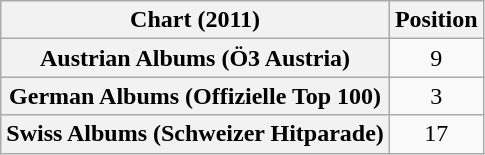<table class="wikitable sortable plainrowheaders" style="text-align:center">
<tr>
<th scope="col">Chart (2011)</th>
<th scope="col">Position</th>
</tr>
<tr>
<th scope="row">Austrian Albums (Ö3 Austria)</th>
<td>9</td>
</tr>
<tr>
<th scope="row">German Albums (Offizielle Top 100)</th>
<td>3</td>
</tr>
<tr>
<th scope="row">Swiss Albums (Schweizer Hitparade)</th>
<td>17</td>
</tr>
</table>
